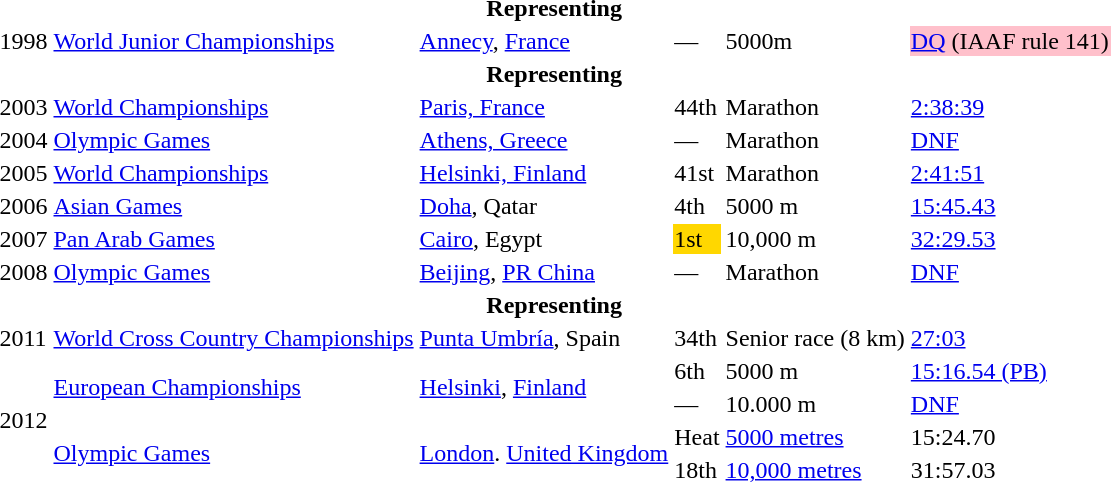<table>
<tr>
<th colspan="6">Representing </th>
</tr>
<tr>
<td>1998</td>
<td><a href='#'>World Junior Championships</a></td>
<td><a href='#'>Annecy</a>, <a href='#'>France</a></td>
<td>—</td>
<td>5000m</td>
<td bgcolor=pink><a href='#'>DQ</a> (IAAF rule 141)</td>
</tr>
<tr>
<th colspan="6">Representing </th>
</tr>
<tr>
<td>2003</td>
<td><a href='#'>World Championships</a></td>
<td><a href='#'>Paris, France</a></td>
<td>44th</td>
<td>Marathon</td>
<td><a href='#'>2:38:39</a></td>
</tr>
<tr>
<td>2004</td>
<td><a href='#'>Olympic Games</a></td>
<td><a href='#'>Athens, Greece</a></td>
<td>—</td>
<td>Marathon</td>
<td><a href='#'>DNF</a></td>
</tr>
<tr>
<td>2005</td>
<td><a href='#'>World Championships</a></td>
<td><a href='#'>Helsinki, Finland</a></td>
<td>41st</td>
<td>Marathon</td>
<td><a href='#'>2:41:51</a></td>
</tr>
<tr>
<td>2006</td>
<td><a href='#'>Asian Games</a></td>
<td><a href='#'>Doha</a>, Qatar</td>
<td>4th</td>
<td>5000 m</td>
<td><a href='#'>15:45.43</a></td>
</tr>
<tr>
<td>2007</td>
<td><a href='#'>Pan Arab Games</a></td>
<td><a href='#'>Cairo</a>, Egypt</td>
<td bgcolor=gold>1st</td>
<td>10,000 m</td>
<td><a href='#'>32:29.53</a></td>
</tr>
<tr>
<td>2008</td>
<td><a href='#'>Olympic Games</a></td>
<td><a href='#'>Beijing</a>, <a href='#'>PR China</a></td>
<td>—</td>
<td>Marathon</td>
<td><a href='#'>DNF</a></td>
</tr>
<tr>
<th colspan="6">Representing </th>
</tr>
<tr>
<td>2011</td>
<td><a href='#'>World Cross Country Championships</a></td>
<td><a href='#'>Punta Umbría</a>, Spain</td>
<td>34th</td>
<td>Senior race (8 km)</td>
<td><a href='#'>27:03</a></td>
</tr>
<tr>
<td rowspan=4>2012</td>
<td rowspan=2><a href='#'>European Championships</a></td>
<td rowspan=2><a href='#'>Helsinki</a>, <a href='#'>Finland</a></td>
<td>6th</td>
<td>5000 m</td>
<td><a href='#'>15:16.54 (PB)</a></td>
</tr>
<tr>
<td>—</td>
<td>10.000 m</td>
<td><a href='#'>DNF</a></td>
</tr>
<tr>
<td rowspan=2><a href='#'>Olympic Games</a></td>
<td rowspan=2><a href='#'>London</a>. <a href='#'>United Kingdom</a></td>
<td>Heat</td>
<td><a href='#'>5000 metres</a></td>
<td>15:24.70</td>
</tr>
<tr>
<td>18th</td>
<td><a href='#'>10,000 metres</a></td>
<td>31:57.03</td>
</tr>
</table>
